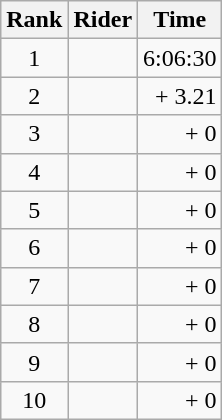<table class="wikitable">
<tr>
<th scope="col">Rank</th>
<th scope="col">Rider</th>
<th scope="col">Time</th>
</tr>
<tr>
<td style="text-align:center;">1</td>
<td></td>
<td style="text-align:right;">6:06:30</td>
</tr>
<tr>
<td style="text-align:center;">2</td>
<td></td>
<td style="text-align:right;">+ 3.21</td>
</tr>
<tr>
<td style="text-align:center;">3</td>
<td></td>
<td style="text-align:right;">+ 0</td>
</tr>
<tr>
<td style="text-align:center;">4</td>
<td></td>
<td style="text-align:right;">+ 0</td>
</tr>
<tr>
<td style="text-align:center;">5</td>
<td></td>
<td style="text-align:right;">+ 0</td>
</tr>
<tr>
<td style="text-align:center;">6</td>
<td></td>
<td style="text-align:right;">+ 0</td>
</tr>
<tr>
<td style="text-align:center;">7</td>
<td></td>
<td style="text-align:right;">+ 0</td>
</tr>
<tr>
<td style="text-align:center;">8</td>
<td></td>
<td style="text-align:right;">+ 0</td>
</tr>
<tr>
<td style="text-align:center;">9</td>
<td></td>
<td style="text-align:right;">+ 0</td>
</tr>
<tr>
<td style="text-align:center;">10</td>
<td></td>
<td style="text-align:right;">+ 0</td>
</tr>
</table>
